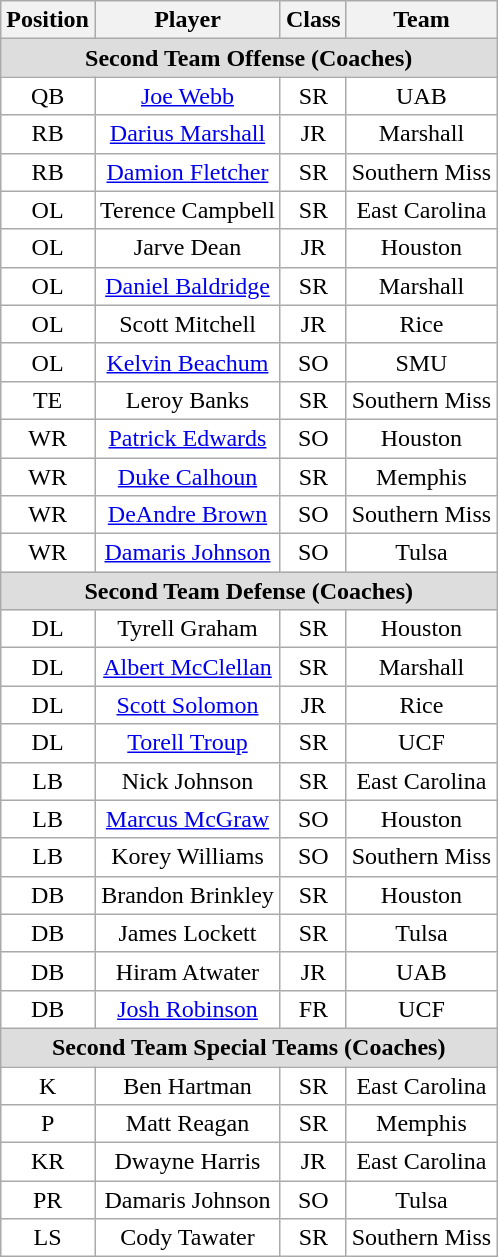<table class="wikitable sortable">
<tr>
<th>Position</th>
<th>Player</th>
<th>Class</th>
<th>Team</th>
</tr>
<tr>
<td colspan="4" style="text-align:center; background:#ddd;"><strong>Second Team Offense (Coaches)</strong></td>
</tr>
<tr style="text-align:center;">
<td style="background:white">QB</td>
<td style="background:white"><a href='#'>Joe Webb</a></td>
<td style="background:white">SR</td>
<td style="background:white">UAB</td>
</tr>
<tr style="text-align:center;">
<td style="background:white">RB</td>
<td style="background:white"><a href='#'>Darius Marshall</a></td>
<td style="background:white">JR</td>
<td style="background:white">Marshall</td>
</tr>
<tr style="text-align:center;">
<td style="background:white">RB</td>
<td style="background:white"><a href='#'>Damion Fletcher</a></td>
<td style="background:white">SR</td>
<td style="background:white">Southern Miss</td>
</tr>
<tr style="text-align:center;">
<td style="background:white">OL</td>
<td style="background:white">Terence Campbell</td>
<td style="background:white">SR</td>
<td style="background:white">East Carolina</td>
</tr>
<tr style="text-align:center;">
<td style="background:white">OL</td>
<td style="background:white">Jarve Dean</td>
<td style="background:white">JR</td>
<td style="background:white">Houston</td>
</tr>
<tr style="text-align:center;">
<td style="background:white">OL</td>
<td style="background:white"><a href='#'>Daniel Baldridge</a></td>
<td style="background:white">SR</td>
<td style="background:white">Marshall</td>
</tr>
<tr style="text-align:center;">
<td style="background:white">OL</td>
<td style="background:white">Scott Mitchell</td>
<td style="background:white">JR</td>
<td style="background:white">Rice</td>
</tr>
<tr style="text-align:center;">
<td style="background:white">OL</td>
<td style="background:white"><a href='#'>Kelvin Beachum</a></td>
<td style="background:white">SO</td>
<td style="background:white">SMU</td>
</tr>
<tr style="text-align:center;">
<td style="background:white">TE</td>
<td style="background:white">Leroy Banks</td>
<td style="background:white">SR</td>
<td style="background:white">Southern Miss</td>
</tr>
<tr style="text-align:center;">
<td style="background:white">WR</td>
<td style="background:white"><a href='#'>Patrick Edwards</a></td>
<td style="background:white">SO</td>
<td style="background:white">Houston</td>
</tr>
<tr style="text-align:center;">
<td style="background:white">WR</td>
<td style="background:white"><a href='#'>Duke Calhoun</a></td>
<td style="background:white">SR</td>
<td style="background:white">Memphis</td>
</tr>
<tr style="text-align:center;">
<td style="background:white">WR</td>
<td style="background:white"><a href='#'>DeAndre Brown</a></td>
<td style="background:white">SO</td>
<td style="background:white">Southern Miss</td>
</tr>
<tr style="text-align:center;">
<td style="background:white">WR</td>
<td style="background:white"><a href='#'>Damaris Johnson</a></td>
<td style="background:white">SO</td>
<td style="background:white">Tulsa</td>
</tr>
<tr>
<td colspan="4" style="text-align:center; background:#ddd;"><strong>Second Team Defense (Coaches)</strong></td>
</tr>
<tr style="text-align:center;">
<td style="background:white">DL</td>
<td style="background:white">Tyrell Graham</td>
<td style="background:white">SR</td>
<td style="background:white">Houston</td>
</tr>
<tr style="text-align:center;">
<td style="background:white">DL</td>
<td style="background:white"><a href='#'>Albert McClellan</a></td>
<td style="background:white">SR</td>
<td style="background:white">Marshall</td>
</tr>
<tr style="text-align:center;">
<td style="background:white">DL</td>
<td style="background:white"><a href='#'>Scott Solomon</a></td>
<td style="background:white">JR</td>
<td style="background:white">Rice</td>
</tr>
<tr style="text-align:center;">
<td style="background:white">DL</td>
<td style="background:white"><a href='#'>Torell Troup</a></td>
<td style="background:white">SR</td>
<td style="background:white">UCF</td>
</tr>
<tr style="text-align:center;">
<td style="background:white">LB</td>
<td style="background:white">Nick Johnson</td>
<td style="background:white">SR</td>
<td style="background:white">East Carolina</td>
</tr>
<tr style="text-align:center;">
<td style="background:white">LB</td>
<td style="background:white"><a href='#'>Marcus McGraw</a></td>
<td style="background:white">SO</td>
<td style="background:white">Houston</td>
</tr>
<tr style="text-align:center;">
<td style="background:white">LB</td>
<td style="background:white">Korey Williams</td>
<td style="background:white">SO</td>
<td style="background:white">Southern Miss</td>
</tr>
<tr style="text-align:center;">
<td style="background:white">DB</td>
<td style="background:white">Brandon Brinkley</td>
<td style="background:white">SR</td>
<td style="background:white">Houston</td>
</tr>
<tr style="text-align:center;">
<td style="background:white">DB</td>
<td style="background:white">James Lockett</td>
<td style="background:white">SR</td>
<td style="background:white">Tulsa</td>
</tr>
<tr style="text-align:center;">
<td style="background:white">DB</td>
<td style="background:white">Hiram Atwater</td>
<td style="background:white">JR</td>
<td style="background:white">UAB</td>
</tr>
<tr style="text-align:center;">
<td style="background:white">DB</td>
<td style="background:white"><a href='#'>Josh Robinson</a></td>
<td style="background:white">FR</td>
<td style="background:white">UCF</td>
</tr>
<tr>
<td colspan="4" style="text-align:center; background:#ddd;"><strong>Second Team Special Teams (Coaches)</strong></td>
</tr>
<tr style="text-align:center;">
<td style="background:white">K</td>
<td style="background:white">Ben Hartman</td>
<td style="background:white">SR</td>
<td style="background:white">East Carolina</td>
</tr>
<tr style="text-align:center;">
<td style="background:white">P</td>
<td style="background:white">Matt Reagan</td>
<td style="background:white">SR</td>
<td style="background:white">Memphis</td>
</tr>
<tr style="text-align:center;">
<td style="background:white">KR</td>
<td style="background:white">Dwayne Harris</td>
<td style="background:white">JR</td>
<td style="background:white">East Carolina</td>
</tr>
<tr style="text-align:center;">
<td style="background:white">PR</td>
<td style="background:white">Damaris Johnson</td>
<td style="background:white">SO</td>
<td style="background:white">Tulsa</td>
</tr>
<tr style="text-align:center;">
<td style="background:white">LS</td>
<td style="background:white">Cody Tawater</td>
<td style="background:white">SR</td>
<td style="background:white">Southern Miss</td>
</tr>
</table>
